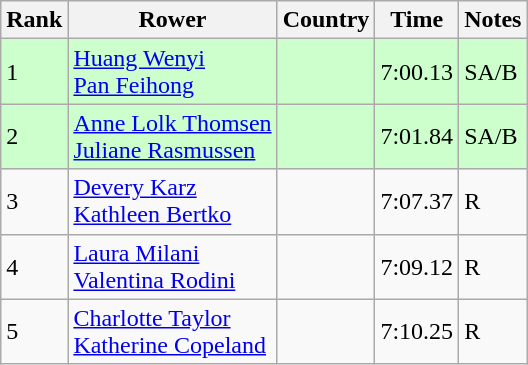<table class="wikitable">
<tr>
<th>Rank</th>
<th>Rower</th>
<th>Country</th>
<th>Time</th>
<th>Notes</th>
</tr>
<tr bgcolor=ccffcc>
<td>1</td>
<td><a href='#'>Huang Wenyi</a><br><a href='#'>Pan Feihong</a></td>
<td></td>
<td>7:00.13</td>
<td>SA/B</td>
</tr>
<tr bgcolor=ccffcc>
<td>2</td>
<td><a href='#'>Anne Lolk Thomsen</a><br><a href='#'>Juliane Rasmussen</a></td>
<td></td>
<td>7:01.84</td>
<td>SA/B</td>
</tr>
<tr>
<td>3</td>
<td><a href='#'>Devery Karz</a><br><a href='#'>Kathleen Bertko</a></td>
<td></td>
<td>7:07.37</td>
<td>R</td>
</tr>
<tr>
<td>4</td>
<td><a href='#'>Laura Milani</a><br><a href='#'>Valentina Rodini</a></td>
<td></td>
<td>7:09.12</td>
<td>R</td>
</tr>
<tr>
<td>5</td>
<td><a href='#'>Charlotte Taylor</a><br><a href='#'>Katherine Copeland</a></td>
<td></td>
<td>7:10.25</td>
<td>R</td>
</tr>
</table>
